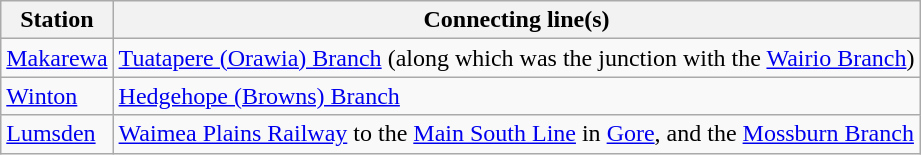<table class=wikitable>
<tr>
<th>Station</th>
<th>Connecting line(s)</th>
</tr>
<tr>
<td><a href='#'>Makarewa</a></td>
<td><a href='#'>Tuatapere (Orawia) Branch</a> (along which was the junction with the <a href='#'>Wairio Branch</a>)</td>
</tr>
<tr>
<td><a href='#'>Winton</a></td>
<td><a href='#'>Hedgehope (Browns) Branch</a></td>
</tr>
<tr>
<td><a href='#'>Lumsden</a></td>
<td><a href='#'>Waimea Plains Railway</a> to the <a href='#'>Main South Line</a> in <a href='#'>Gore</a>, and the <a href='#'>Mossburn Branch</a></td>
</tr>
</table>
